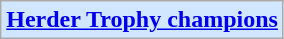<table class="wikitable">
<tr>
<td bgcolor="#D0E7FF"><strong><a href='#'>Herder Trophy champions</a></strong></td>
</tr>
</table>
